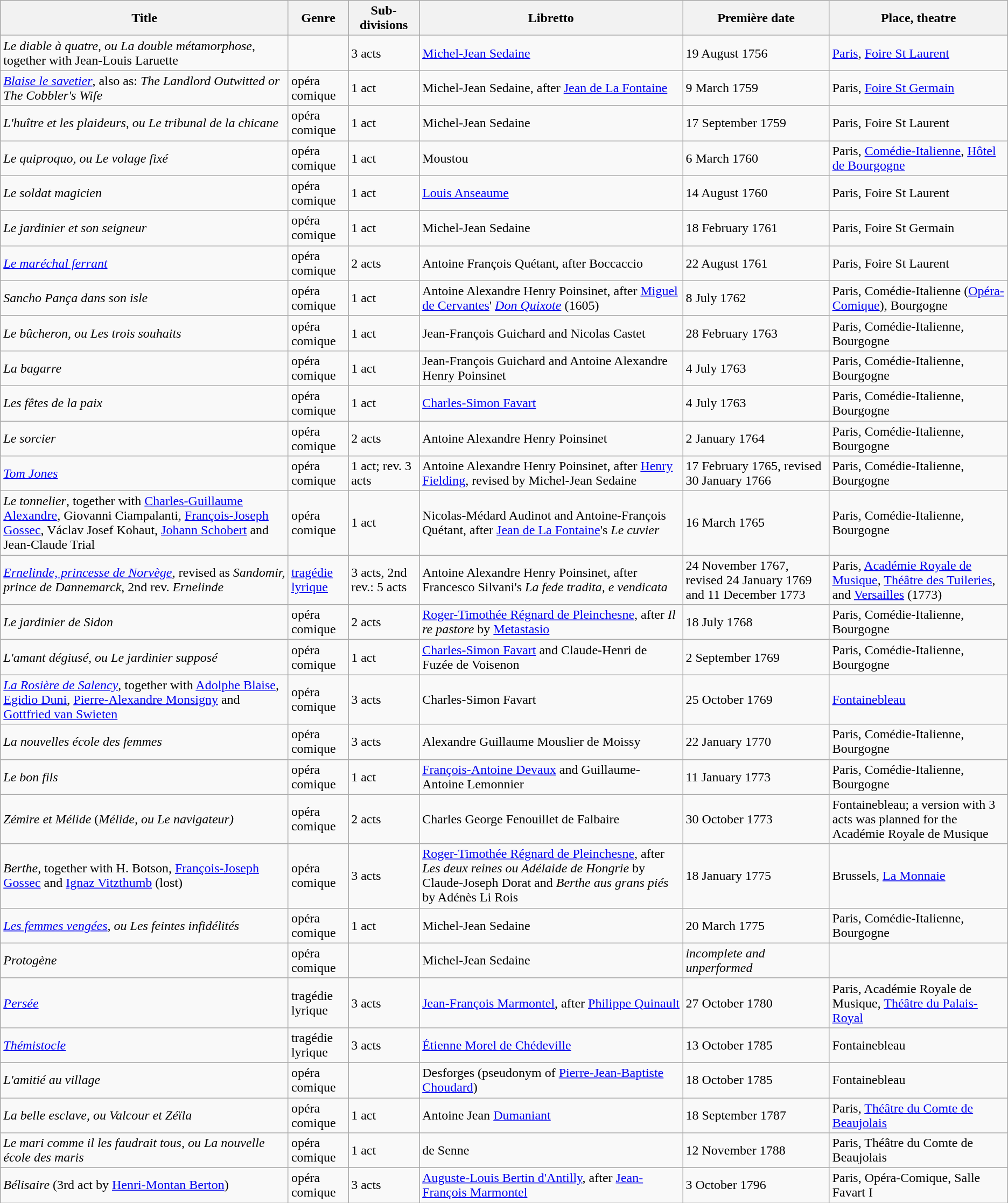<table class="wikitable sortable">
<tr>
<th>Title</th>
<th>Genre</th>
<th>Sub­divisions</th>
<th>Libretto</th>
<th>Première date</th>
<th>Place, theatre</th>
</tr>
<tr>
<td><em>Le diable à quatre, ou La double métamorphose</em>, together with Jean-Louis Laruette</td>
<td></td>
<td>3 acts</td>
<td><a href='#'>Michel-Jean Sedaine</a></td>
<td>19 August 1756</td>
<td><a href='#'>Paris</a>, <a href='#'>Foire St Laurent</a></td>
</tr>
<tr>
<td><em><a href='#'>Blaise le savetier</a></em>, also as: <em>The Landlord Outwitted or The Cobbler's Wife</em></td>
<td>opéra comique</td>
<td>1 act</td>
<td>Michel-Jean Sedaine, after <a href='#'>Jean de La Fontaine</a></td>
<td>9 March 1759</td>
<td>Paris, <a href='#'>Foire St Germain</a></td>
</tr>
<tr>
<td><em>L'huître et les plaideurs, ou Le tribunal de la chicane</em></td>
<td>opéra comique</td>
<td>1 act</td>
<td>Michel-Jean Sedaine</td>
<td>17 September 1759</td>
<td>Paris, Foire St Laurent</td>
</tr>
<tr>
<td><em>Le quiproquo, ou Le volage fixé</em></td>
<td>opéra comique</td>
<td>1 act</td>
<td>Moustou</td>
<td>6 March 1760</td>
<td>Paris, <a href='#'>Comédie-Italienne</a>, <a href='#'>Hôtel de Bourgogne</a></td>
</tr>
<tr>
<td><em>Le soldat magicien</em></td>
<td>opéra comique</td>
<td>1 act</td>
<td><a href='#'>Louis Anseaume</a></td>
<td>14 August 1760</td>
<td>Paris, Foire St Laurent</td>
</tr>
<tr>
<td><em>Le jardinier et son seigneur</em></td>
<td>opéra comique</td>
<td>1 act</td>
<td>Michel-Jean Sedaine</td>
<td>18 February 1761</td>
<td>Paris, Foire St Germain</td>
</tr>
<tr>
<td><em><a href='#'>Le maréchal ferrant</a></em></td>
<td>opéra comique</td>
<td>2 acts</td>
<td>Antoine François Quétant, after Boccaccio</td>
<td>22 August 1761</td>
<td>Paris, Foire St Laurent</td>
</tr>
<tr>
<td><em>Sancho Pança dans son isle</em></td>
<td>opéra comique</td>
<td>1 act</td>
<td>Antoine Alexandre Henry Poinsinet, after <a href='#'>Miguel de Cervantes</a>' <em><a href='#'>Don Quixote</a></em> (1605)</td>
<td>8 July 1762</td>
<td>Paris, Comédie-Italienne (<a href='#'>Opéra-Comique</a>), Bourgogne</td>
</tr>
<tr>
<td><em>Le bûcheron, ou Les trois souhaits</em></td>
<td>opéra comique</td>
<td>1 act</td>
<td>Jean-François Guichard and Nicolas Castet</td>
<td>28 February 1763</td>
<td>Paris, Comédie-Italienne, Bourgogne</td>
</tr>
<tr>
<td><em>La bagarre</em></td>
<td>opéra comique</td>
<td>1 act</td>
<td>Jean-François Guichard and Antoine Alexandre Henry Poinsinet</td>
<td>4 July 1763</td>
<td>Paris, Comédie-Italienne, Bourgogne</td>
</tr>
<tr>
<td><em>Les fêtes de la paix</em></td>
<td>opéra comique</td>
<td>1 act</td>
<td><a href='#'>Charles-Simon Favart</a></td>
<td>4 July 1763</td>
<td>Paris, Comédie-Italienne, Bourgogne</td>
</tr>
<tr>
<td><em>Le sorcier</em></td>
<td>opéra comique</td>
<td>2 acts</td>
<td>Antoine Alexandre Henry Poinsinet</td>
<td>2 January 1764</td>
<td>Paris, Comédie-Italienne, Bourgogne</td>
</tr>
<tr>
<td><em><a href='#'>Tom Jones</a></em></td>
<td>opéra comique</td>
<td>1 act; rev. 3 acts</td>
<td>Antoine Alexandre Henry Poinsinet, after <a href='#'>Henry Fielding</a>, revised by Michel-Jean Sedaine</td>
<td>17 February 1765, revised 30 January 1766</td>
<td>Paris, Comédie-Italienne, Bourgogne</td>
</tr>
<tr>
<td><em>Le tonnelier</em>, together with <a href='#'>Charles-Guillaume Alexandre</a>, Giovanni Ciampalanti, <a href='#'>François-Joseph Gossec</a>, Václav Josef Kohaut, <a href='#'>Johann Schobert</a> and Jean-Claude Trial</td>
<td>opéra comique</td>
<td>1 act</td>
<td>Nicolas-Médard Audinot and Antoine-François Quétant, after <a href='#'>Jean de La Fontaine</a>'s <em>Le cuvier</em></td>
<td>16 March 1765</td>
<td>Paris, Comédie-Italienne, Bourgogne</td>
</tr>
<tr>
<td><em><a href='#'>Ernelinde, princesse de Norvège</a></em>, revised as <em>Sandomir, prince de Dannemarck</em>, 2nd rev. <em>Ernelinde</em></td>
<td><a href='#'>tragédie lyrique</a></td>
<td>3 acts, 2nd rev.: 5 acts</td>
<td>Antoine Alexandre Henry Poinsinet, after Francesco Silvani's <em>La fede tradita, e vendicata</em></td>
<td>24 November 1767, revised 24 January 1769 and 11 December 1773</td>
<td>Paris, <a href='#'>Académie Royale de Musique</a>, <a href='#'>Théâtre des Tuileries</a>, and <a href='#'>Versailles</a> (1773)</td>
</tr>
<tr>
<td><em>Le jardinier de Sidon</em></td>
<td>opéra comique</td>
<td>2 acts</td>
<td><a href='#'>Roger-Timothée Régnard de Pleinchesne</a>, after <em>Il re pastore</em> by <a href='#'>Metastasio</a></td>
<td>18 July 1768</td>
<td>Paris, Comédie-Italienne, Bourgogne</td>
</tr>
<tr>
<td><em>L'amant dégiusé, ou Le jardinier supposé</em></td>
<td>opéra comique</td>
<td>1 act</td>
<td><a href='#'>Charles-Simon Favart</a> and Claude-Henri de Fuzée de Voisenon</td>
<td>2 September 1769</td>
<td>Paris, Comédie-Italienne, Bourgogne</td>
</tr>
<tr>
<td><em><a href='#'>La Rosière de Salency</a></em>, together with <a href='#'>Adolphe Blaise</a>, <a href='#'>Egidio Duni</a>, <a href='#'>Pierre-Alexandre Monsigny</a> and <a href='#'>Gottfried van Swieten</a></td>
<td>opéra comique</td>
<td>3 acts</td>
<td>Charles-Simon Favart</td>
<td>25 October 1769</td>
<td><a href='#'>Fontainebleau</a></td>
</tr>
<tr>
<td><em>La nouvelles école des femmes</em></td>
<td>opéra comique</td>
<td>3 acts</td>
<td>Alexandre Guillaume Mouslier de Moissy</td>
<td>22 January 1770</td>
<td>Paris, Comédie-Italienne, Bourgogne</td>
</tr>
<tr>
<td><em>Le bon fils</em></td>
<td>opéra comique</td>
<td>1 act</td>
<td><a href='#'>François-Antoine Devaux</a> and Guillaume-Antoine Lemonnier</td>
<td>11 January 1773</td>
<td>Paris, Comédie-Italienne, Bourgogne</td>
</tr>
<tr>
<td><em>Zémire et Mélide</em> (<em>Mélide, ou Le navigateur)</em></td>
<td>opéra comique</td>
<td>2 acts</td>
<td>Charles George Fenouillet de Falbaire</td>
<td>30 October 1773</td>
<td>Fontainebleau; a version with 3 acts was planned for the Académie Royale de Musique</td>
</tr>
<tr>
<td><em>Berthe</em>, together with H. Botson, <a href='#'>François-Joseph Gossec</a> and <a href='#'>Ignaz Vitzthumb</a> (lost)</td>
<td>opéra comique</td>
<td>3 acts</td>
<td><a href='#'>Roger-Timothée Régnard de Pleinchesne</a>, after <em>Les deux reines ou Adélaide de Hongrie</em> by Claude-Joseph Dorat and <em>Berthe aus grans piés</em> by Adénès Li Rois</td>
<td>18 January 1775</td>
<td>Brussels, <a href='#'>La Monnaie</a></td>
</tr>
<tr>
<td><em><a href='#'>Les femmes vengées</a>, ou Les feintes infidélités</em></td>
<td>opéra comique</td>
<td>1 act</td>
<td>Michel-Jean Sedaine</td>
<td>20 March 1775</td>
<td>Paris, Comédie-Italienne, Bourgogne</td>
</tr>
<tr>
<td><em>Protogène</em></td>
<td>opéra comique</td>
<td> </td>
<td>Michel-Jean Sedaine</td>
<td><em>incomplete and unperformed</em></td>
<td> </td>
</tr>
<tr>
<td><em><a href='#'>Persée</a></em></td>
<td>tragédie lyrique</td>
<td>3 acts</td>
<td><a href='#'>Jean-François Marmontel</a>, after <a href='#'>Philippe Quinault</a></td>
<td>27 October 1780</td>
<td>Paris, Académie Royale de Musique, <a href='#'>Théâtre du Palais-Royal</a></td>
</tr>
<tr>
<td><em><a href='#'>Thémistocle</a></em></td>
<td>tragédie lyrique</td>
<td>3 acts</td>
<td><a href='#'>Étienne Morel de Chédeville</a></td>
<td>13 October 1785</td>
<td>Fontainebleau</td>
</tr>
<tr>
<td><em>L'amitié au village</em></td>
<td>opéra comique</td>
<td> </td>
<td>Desforges (pseudonym of <a href='#'>Pierre-Jean-Baptiste Choudard</a>)</td>
<td>18 October 1785</td>
<td>Fontainebleau</td>
</tr>
<tr>
<td><em>La belle esclave, ou Valcour et Zéïla</em></td>
<td>opéra comique</td>
<td>1 act</td>
<td>Antoine Jean <a href='#'>Dumaniant</a></td>
<td>18 September 1787</td>
<td>Paris, <a href='#'>Théâtre du Comte de Beaujolais</a></td>
</tr>
<tr>
<td><em>Le mari comme il les faudrait tous, ou La nouvelle école des maris</em></td>
<td>opéra comique</td>
<td>1 act</td>
<td>de Senne</td>
<td>12 November 1788</td>
<td>Paris, Théâtre du Comte de Beaujolais</td>
</tr>
<tr>
<td><em>Bélisaire</em> (3rd act by <a href='#'>Henri-Montan Berton</a>)</td>
<td>opéra comique</td>
<td>3 acts</td>
<td><a href='#'>Auguste-Louis Bertin d'Antilly</a>, after <a href='#'>Jean-François Marmontel</a></td>
<td>3 October 1796</td>
<td>Paris, Opéra-Comique, Salle Favart I</td>
</tr>
</table>
